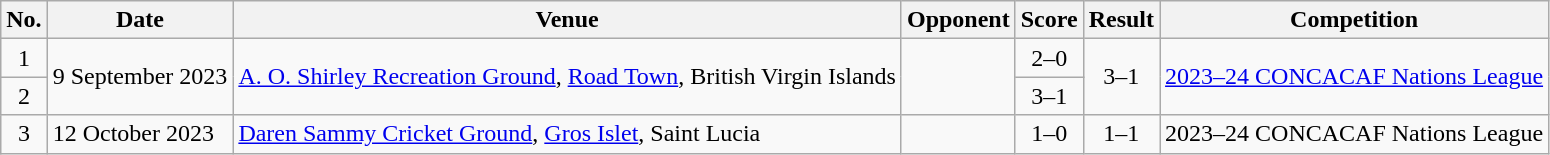<table class="wikitable sortable">
<tr>
<th scope="col">No.</th>
<th scope="col">Date</th>
<th scope="col">Venue</th>
<th scope="col">Opponent</th>
<th scope="col">Score</th>
<th scope="col">Result</th>
<th scope="col">Competition</th>
</tr>
<tr>
<td align="center">1</td>
<td rowspan="2">9 September 2023</td>
<td rowspan="2"><a href='#'>A. O. Shirley Recreation Ground</a>, <a href='#'>Road Town</a>, British Virgin Islands</td>
<td rowspan="2"></td>
<td align="center">2–0</td>
<td rowspan="2" style="text-align:center">3–1</td>
<td rowspan="2"><a href='#'>2023–24 CONCACAF Nations League</a></td>
</tr>
<tr>
<td align="center">2</td>
<td align="center">3–1</td>
</tr>
<tr>
<td align="center">3</td>
<td>12 October 2023</td>
<td><a href='#'>Daren Sammy Cricket Ground</a>, <a href='#'>Gros Islet</a>, Saint Lucia</td>
<td></td>
<td align="center">1–0</td>
<td align="center">1–1</td>
<td>2023–24 CONCACAF Nations League</td>
</tr>
</table>
